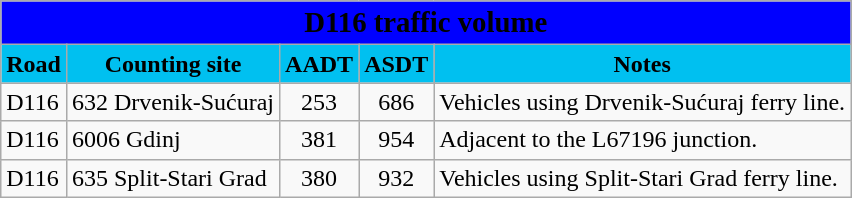<table class="wikitable">
<tr>
<td colspan=5 bgcolor=blue align=center style=margin-top:15><span><big><strong>D116 traffic volume</strong></big></span></td>
</tr>
<tr>
<td align=center bgcolor=00c0f0><strong>Road</strong></td>
<td align=center bgcolor=00c0f0><strong>Counting site</strong></td>
<td align=center bgcolor=00c0f0><strong>AADT</strong></td>
<td align=center bgcolor=00c0f0><strong>ASDT</strong></td>
<td align=center bgcolor=00c0f0><strong>Notes</strong></td>
</tr>
<tr>
<td> D116</td>
<td>632 Drvenik-Sućuraj</td>
<td align=center>253</td>
<td align=center>686</td>
<td>Vehicles using Drvenik-Sućuraj ferry line.</td>
</tr>
<tr>
<td> D116</td>
<td>6006 Gdinj</td>
<td align=center>381</td>
<td align=center>954</td>
<td>Adjacent to the L67196 junction.</td>
</tr>
<tr>
<td> D116</td>
<td>635 Split-Stari Grad</td>
<td align=center>380</td>
<td align=center>932</td>
<td>Vehicles using Split-Stari Grad ferry line.</td>
</tr>
</table>
